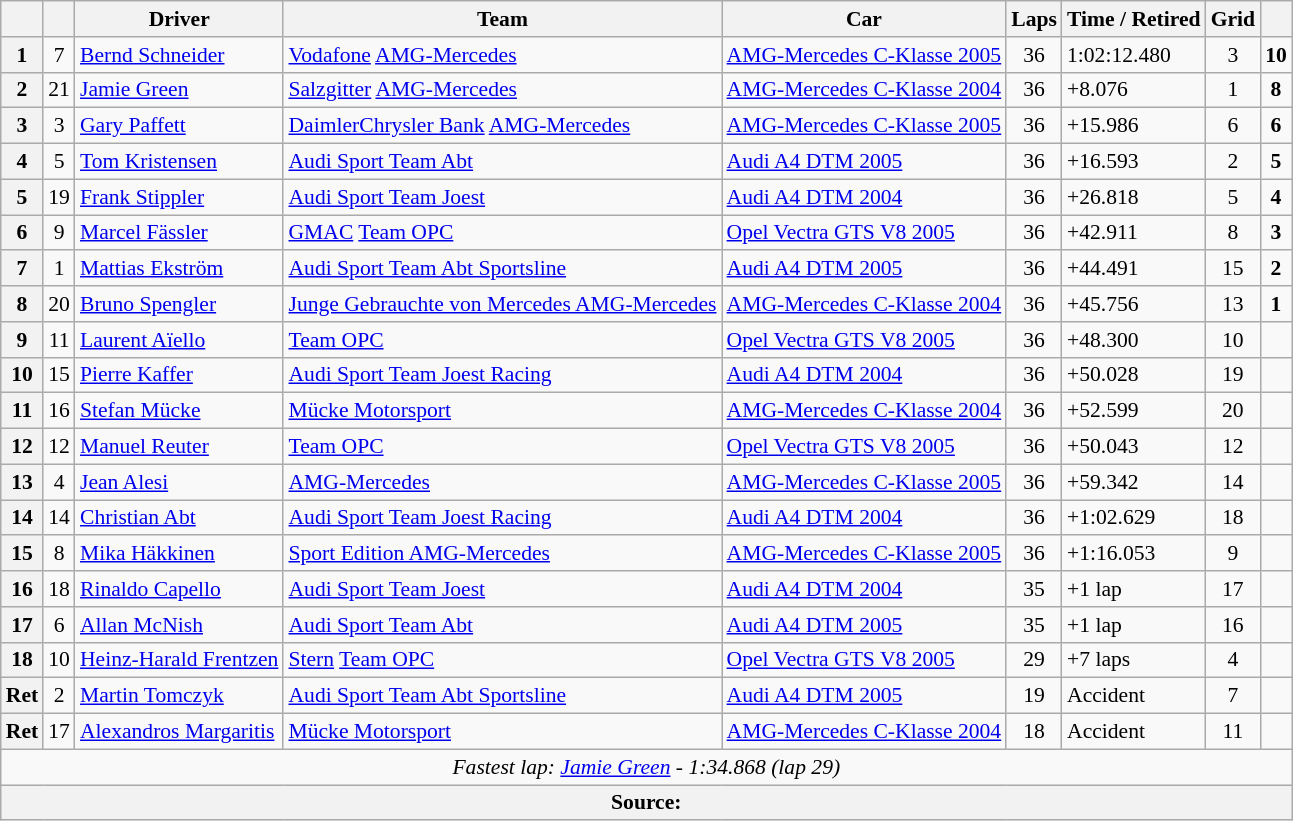<table class="wikitable" style="font-size:90%;">
<tr>
<th></th>
<th></th>
<th>Driver</th>
<th>Team</th>
<th>Car</th>
<th>Laps</th>
<th>Time / Retired</th>
<th>Grid</th>
<th></th>
</tr>
<tr>
<th>1</th>
<td align="center">7</td>
<td> <a href='#'>Bernd Schneider</a></td>
<td><a href='#'>Vodafone</a> <a href='#'>AMG-Mercedes</a></td>
<td><a href='#'>AMG-Mercedes C-Klasse 2005</a></td>
<td align="center">36</td>
<td>1:02:12.480</td>
<td align="center">3</td>
<td align="center"><strong>10</strong></td>
</tr>
<tr>
<th>2</th>
<td align="center">21</td>
<td> <a href='#'>Jamie Green</a></td>
<td><a href='#'>Salzgitter</a> <a href='#'>AMG-Mercedes</a></td>
<td><a href='#'>AMG-Mercedes C-Klasse 2004</a></td>
<td align="center">36</td>
<td>+8.076</td>
<td align="center">1</td>
<td align="center"><strong>8</strong></td>
</tr>
<tr>
<th>3</th>
<td align="center">3</td>
<td> <a href='#'>Gary Paffett</a></td>
<td><a href='#'>DaimlerChrysler Bank</a> <a href='#'>AMG-Mercedes</a></td>
<td><a href='#'>AMG-Mercedes C-Klasse 2005</a></td>
<td align="center">36</td>
<td>+15.986</td>
<td align="center">6</td>
<td align="center"><strong>6</strong></td>
</tr>
<tr>
<th>4</th>
<td align="center">5</td>
<td> <a href='#'>Tom Kristensen</a></td>
<td><a href='#'>Audi Sport Team Abt</a></td>
<td><a href='#'>Audi A4 DTM 2005</a></td>
<td align="center">36</td>
<td>+16.593</td>
<td align="center">2</td>
<td align="center"><strong>5</strong></td>
</tr>
<tr>
<th>5</th>
<td align="center">19</td>
<td> <a href='#'>Frank Stippler</a></td>
<td><a href='#'>Audi Sport Team Joest</a></td>
<td><a href='#'>Audi A4 DTM 2004</a></td>
<td align="center">36</td>
<td>+26.818</td>
<td align="center">5</td>
<td align="center"><strong>4</strong></td>
</tr>
<tr>
<th>6</th>
<td align="center">9</td>
<td> <a href='#'>Marcel Fässler</a></td>
<td><a href='#'>GMAC</a> <a href='#'>Team OPC</a></td>
<td><a href='#'>Opel Vectra GTS V8 2005</a></td>
<td align="center">36</td>
<td>+42.911</td>
<td align="center">8</td>
<td align="center"><strong>3</strong></td>
</tr>
<tr>
<th>7</th>
<td align="center">1</td>
<td> <a href='#'>Mattias Ekström</a></td>
<td><a href='#'>Audi Sport Team Abt Sportsline</a></td>
<td><a href='#'>Audi A4 DTM 2005</a></td>
<td align="center">36</td>
<td>+44.491</td>
<td align="center">15</td>
<td align="center"><strong>2</strong></td>
</tr>
<tr>
<th>8</th>
<td align="center">20</td>
<td> <a href='#'>Bruno Spengler</a></td>
<td><a href='#'>Junge Gebrauchte von Mercedes AMG-Mercedes</a></td>
<td><a href='#'>AMG-Mercedes C-Klasse 2004</a></td>
<td align="center">36</td>
<td>+45.756</td>
<td align="center">13</td>
<td align="center"><strong>1</strong></td>
</tr>
<tr>
<th>9</th>
<td align="center">11</td>
<td> <a href='#'>Laurent Aïello</a></td>
<td><a href='#'>Team OPC</a></td>
<td><a href='#'>Opel Vectra GTS V8 2005</a></td>
<td align="center">36</td>
<td>+48.300</td>
<td align="center">10</td>
<td align="center"></td>
</tr>
<tr>
<th>10</th>
<td align="center">15</td>
<td> <a href='#'>Pierre Kaffer</a></td>
<td><a href='#'>Audi Sport Team Joest Racing</a></td>
<td><a href='#'>Audi A4 DTM 2004</a></td>
<td align="center">36</td>
<td>+50.028</td>
<td align="center">19</td>
<td align="center"></td>
</tr>
<tr>
<th>11</th>
<td align="center">16</td>
<td> <a href='#'>Stefan Mücke</a></td>
<td><a href='#'>Mücke Motorsport</a></td>
<td><a href='#'>AMG-Mercedes C-Klasse 2004</a></td>
<td align="center">36</td>
<td>+52.599</td>
<td align="center">20</td>
<td align="center"></td>
</tr>
<tr>
<th>12</th>
<td align="center">12</td>
<td> <a href='#'>Manuel Reuter</a></td>
<td><a href='#'>Team OPC</a></td>
<td><a href='#'>Opel Vectra GTS V8 2005</a></td>
<td align="center">36</td>
<td>+50.043</td>
<td align="center">12</td>
<td align="center"></td>
</tr>
<tr>
<th>13</th>
<td align="center">4</td>
<td> <a href='#'>Jean Alesi</a></td>
<td><a href='#'>AMG-Mercedes</a></td>
<td><a href='#'>AMG-Mercedes C-Klasse 2005</a></td>
<td align="center">36</td>
<td>+59.342</td>
<td align="center">14</td>
<td align="center"></td>
</tr>
<tr>
<th>14</th>
<td align="center">14</td>
<td> <a href='#'>Christian Abt</a></td>
<td><a href='#'>Audi Sport Team Joest Racing</a></td>
<td><a href='#'>Audi A4 DTM 2004</a></td>
<td align="center">36</td>
<td>+1:02.629</td>
<td align="center">18</td>
<td align="center"></td>
</tr>
<tr>
<th>15</th>
<td align="center">8</td>
<td> <a href='#'>Mika Häkkinen</a></td>
<td><a href='#'>Sport Edition AMG-Mercedes</a></td>
<td><a href='#'>AMG-Mercedes C-Klasse 2005</a></td>
<td align="center">36</td>
<td>+1:16.053</td>
<td align="center">9</td>
<td align="center"></td>
</tr>
<tr>
<th>16</th>
<td align="center">18</td>
<td> <a href='#'>Rinaldo Capello</a></td>
<td><a href='#'>Audi Sport Team Joest</a></td>
<td><a href='#'>Audi A4 DTM 2004</a></td>
<td align="center">35</td>
<td>+1 lap</td>
<td align="center">17</td>
<td align="center"></td>
</tr>
<tr>
<th>17</th>
<td align="center">6</td>
<td> <a href='#'>Allan McNish</a></td>
<td><a href='#'>Audi Sport Team Abt</a></td>
<td><a href='#'>Audi A4 DTM 2005</a></td>
<td align="center">35</td>
<td>+1 lap</td>
<td align="center">16</td>
<td align="center"></td>
</tr>
<tr>
<th>18</th>
<td align="center">10</td>
<td> <a href='#'>Heinz-Harald Frentzen</a></td>
<td><a href='#'>Stern</a> <a href='#'>Team OPC</a></td>
<td><a href='#'>Opel Vectra GTS V8 2005</a></td>
<td align="center">29</td>
<td>+7 laps</td>
<td align="center">4</td>
<td align="center"></td>
</tr>
<tr>
<th>Ret</th>
<td align="center">2</td>
<td> <a href='#'>Martin Tomczyk</a></td>
<td><a href='#'>Audi Sport Team Abt Sportsline</a></td>
<td><a href='#'>Audi A4 DTM 2005</a></td>
<td align="center">19</td>
<td>Accident</td>
<td align="center">7</td>
<td align="center"></td>
</tr>
<tr>
<th>Ret</th>
<td align="center">17</td>
<td> <a href='#'>Alexandros Margaritis</a></td>
<td><a href='#'>Mücke Motorsport</a></td>
<td><a href='#'>AMG-Mercedes C-Klasse 2004</a></td>
<td align="center">18</td>
<td>Accident</td>
<td align="center">11</td>
<td align="center"></td>
</tr>
<tr>
<td colspan=9 align=center><em>Fastest lap: <a href='#'>Jamie Green</a> - 1:34.868 (lap 29)</em></td>
</tr>
<tr>
<th colspan=9>Source:</th>
</tr>
</table>
